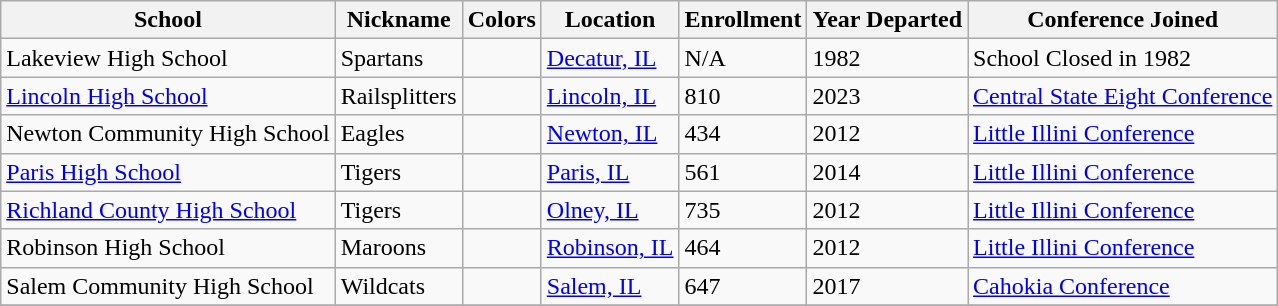<table class="wikitable" border="1">
<tr>
<th>School</th>
<th>Nickname</th>
<th>Colors</th>
<th>Location</th>
<th>Enrollment</th>
<th>Year Departed</th>
<th>Conference Joined</th>
</tr>
<tr>
<td>Lakeview High School</td>
<td>Spartans</td>
<td> </td>
<td><a href='#'>Decatur, IL</a></td>
<td>N/A</td>
<td>1982</td>
<td>School Closed in 1982</td>
</tr>
<tr>
<td><a href='#'>Lincoln High School</a></td>
<td>Railsplitters</td>
<td> </td>
<td><a href='#'>Lincoln, IL</a></td>
<td>810</td>
<td>2023</td>
<td><a href='#'>Central State Eight Conference</a></td>
</tr>
<tr>
<td>Newton Community High School</td>
<td>Eagles</td>
<td> </td>
<td><a href='#'>Newton, IL</a></td>
<td>434</td>
<td>2012</td>
<td><a href='#'>Little Illini Conference</a></td>
</tr>
<tr>
<td><a href='#'>Paris High School</a></td>
<td>Tigers</td>
<td> </td>
<td><a href='#'>Paris, IL</a></td>
<td>561</td>
<td>2014</td>
<td><a href='#'>Little Illini Conference</a></td>
</tr>
<tr>
<td><a href='#'>Richland County High School</a></td>
<td>Tigers</td>
<td> </td>
<td><a href='#'>Olney, IL</a></td>
<td>735</td>
<td>2012</td>
<td><a href='#'>Little Illini Conference</a></td>
</tr>
<tr>
<td>Robinson High School</td>
<td>Maroons</td>
<td> </td>
<td><a href='#'>Robinson, IL</a></td>
<td>464</td>
<td>2012</td>
<td><a href='#'>Little Illini Conference</a></td>
</tr>
<tr>
<td>Salem Community High School</td>
<td>Wildcats</td>
<td> </td>
<td><a href='#'>Salem, IL</a></td>
<td>647</td>
<td>2017</td>
<td><a href='#'>Cahokia Conference</a></td>
</tr>
<tr>
</tr>
</table>
